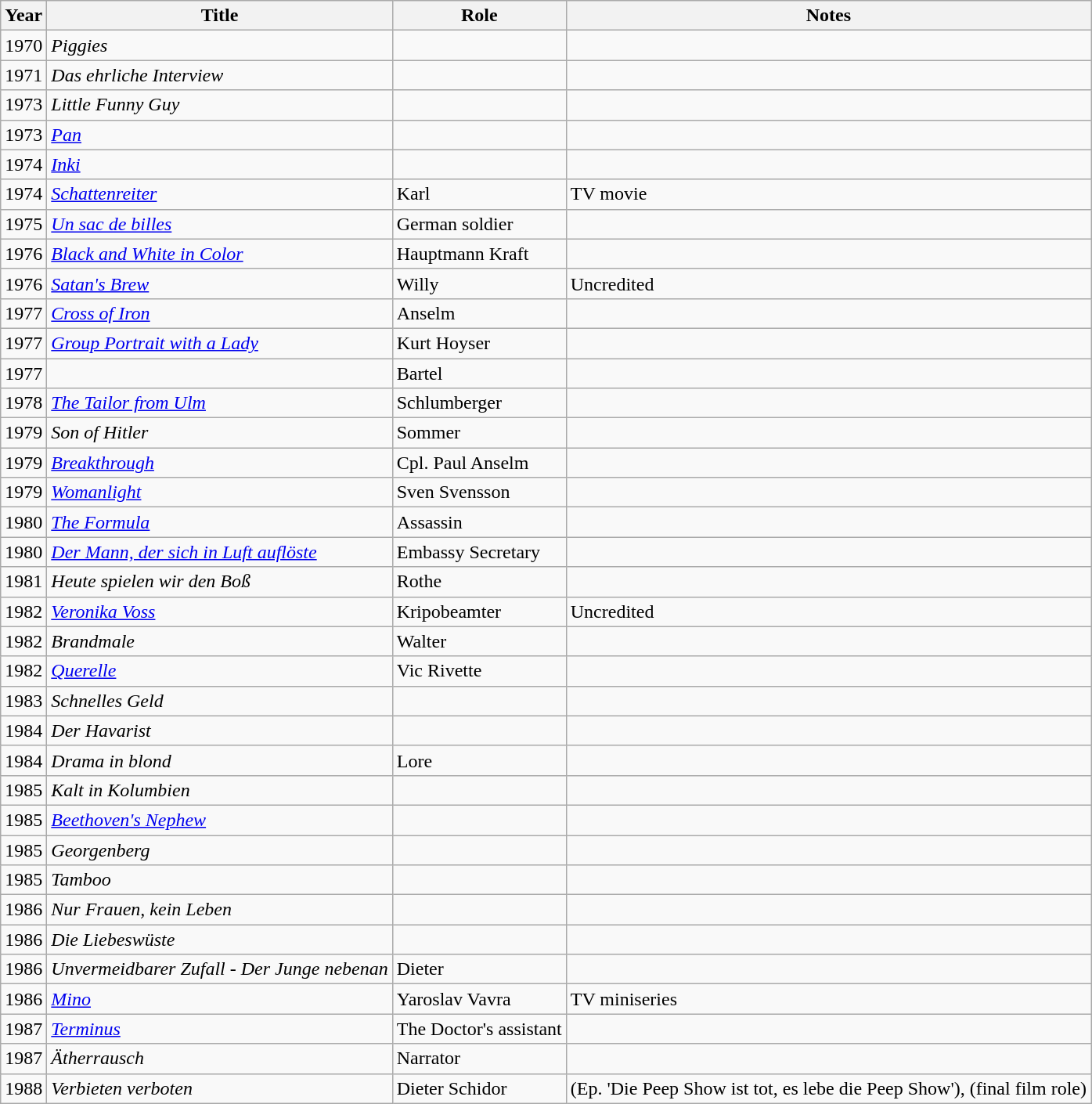<table class="wikitable">
<tr>
<th>Year</th>
<th>Title</th>
<th>Role</th>
<th>Notes</th>
</tr>
<tr>
<td>1970</td>
<td><em>Piggies</em></td>
<td></td>
<td></td>
</tr>
<tr>
<td>1971</td>
<td><em>Das ehrliche Interview</em></td>
<td></td>
<td></td>
</tr>
<tr>
<td>1973</td>
<td><em>Little Funny Guy</em></td>
<td></td>
<td></td>
</tr>
<tr>
<td>1973</td>
<td><em><a href='#'>Pan</a></em></td>
<td></td>
<td></td>
</tr>
<tr>
<td>1974</td>
<td><em><a href='#'>Inki</a></em></td>
<td></td>
<td></td>
</tr>
<tr>
<td>1974</td>
<td><em><a href='#'>Schattenreiter</a></em></td>
<td>Karl</td>
<td>TV movie</td>
</tr>
<tr>
<td>1975</td>
<td><em><a href='#'>Un sac de billes</a></em></td>
<td>German soldier</td>
<td></td>
</tr>
<tr>
<td>1976</td>
<td><em><a href='#'>Black and White in Color</a></em></td>
<td>Hauptmann Kraft</td>
<td></td>
</tr>
<tr>
<td>1976</td>
<td><em><a href='#'>Satan's Brew</a></em></td>
<td>Willy</td>
<td>Uncredited</td>
</tr>
<tr>
<td>1977</td>
<td><em><a href='#'>Cross of Iron</a></em></td>
<td>Anselm</td>
<td></td>
</tr>
<tr>
<td>1977</td>
<td><em><a href='#'>Group Portrait with a Lady</a></em></td>
<td>Kurt Hoyser</td>
<td></td>
</tr>
<tr>
<td>1977</td>
<td><em></em></td>
<td>Bartel</td>
<td></td>
</tr>
<tr>
<td>1978</td>
<td><em><a href='#'>The Tailor from Ulm</a></em></td>
<td>Schlumberger</td>
<td></td>
</tr>
<tr>
<td>1979</td>
<td><em>Son of Hitler</em></td>
<td>Sommer</td>
<td></td>
</tr>
<tr>
<td>1979</td>
<td><em><a href='#'>Breakthrough</a></em></td>
<td>Cpl. Paul Anselm</td>
<td></td>
</tr>
<tr>
<td>1979</td>
<td><em><a href='#'>Womanlight</a></em></td>
<td>Sven Svensson</td>
<td></td>
</tr>
<tr>
<td>1980</td>
<td><em><a href='#'>The Formula</a></em></td>
<td>Assassin</td>
<td></td>
</tr>
<tr>
<td>1980</td>
<td><em><a href='#'>Der Mann, der sich in Luft auflöste</a></em></td>
<td>Embassy Secretary</td>
<td></td>
</tr>
<tr>
<td>1981</td>
<td><em>Heute spielen wir den Boß</em></td>
<td>Rothe</td>
<td></td>
</tr>
<tr>
<td>1982</td>
<td><em><a href='#'>Veronika Voss</a></em></td>
<td>Kripobeamter</td>
<td>Uncredited</td>
</tr>
<tr>
<td>1982</td>
<td><em>Brandmale</em></td>
<td>Walter</td>
<td></td>
</tr>
<tr>
<td>1982</td>
<td><em><a href='#'>Querelle</a></em></td>
<td>Vic Rivette</td>
<td></td>
</tr>
<tr>
<td>1983</td>
<td><em>Schnelles Geld</em></td>
<td></td>
<td></td>
</tr>
<tr>
<td>1984</td>
<td><em>Der Havarist</em></td>
<td></td>
<td></td>
</tr>
<tr>
<td>1984</td>
<td><em>Drama in blond</em></td>
<td>Lore</td>
<td></td>
</tr>
<tr>
<td>1985</td>
<td><em>Kalt in Kolumbien</em></td>
<td></td>
<td></td>
</tr>
<tr>
<td>1985</td>
<td><em><a href='#'>Beethoven's Nephew</a></em></td>
<td></td>
<td></td>
</tr>
<tr>
<td>1985</td>
<td><em>Georgenberg</em></td>
<td></td>
<td></td>
</tr>
<tr>
<td>1985</td>
<td><em>Tamboo</em></td>
<td></td>
<td></td>
</tr>
<tr>
<td>1986</td>
<td><em>Nur Frauen, kein Leben</em></td>
<td></td>
<td></td>
</tr>
<tr>
<td>1986</td>
<td><em>Die Liebeswüste</em></td>
<td></td>
<td></td>
</tr>
<tr>
<td>1986</td>
<td><em>Unvermeidbarer Zufall - Der Junge nebenan</em></td>
<td>Dieter</td>
<td></td>
</tr>
<tr>
<td>1986</td>
<td><em><a href='#'>Mino</a></em></td>
<td>Yaroslav Vavra</td>
<td>TV miniseries</td>
</tr>
<tr>
<td>1987</td>
<td><em><a href='#'>Terminus</a></em></td>
<td>The Doctor's assistant</td>
<td></td>
</tr>
<tr>
<td>1987</td>
<td><em>Ätherrausch</em></td>
<td>Narrator</td>
<td></td>
</tr>
<tr>
<td>1988</td>
<td><em>Verbieten verboten</em></td>
<td>Dieter Schidor</td>
<td>(Ep. 'Die Peep Show ist tot, es lebe die Peep Show'), (final film role)</td>
</tr>
</table>
